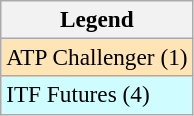<table class=wikitable style=font-size:97%>
<tr>
<th>Legend</th>
</tr>
<tr bgcolor=moccasin>
<td>ATP Challenger (1)</td>
</tr>
<tr bgcolor=cffcff>
<td>ITF Futures (4)</td>
</tr>
</table>
